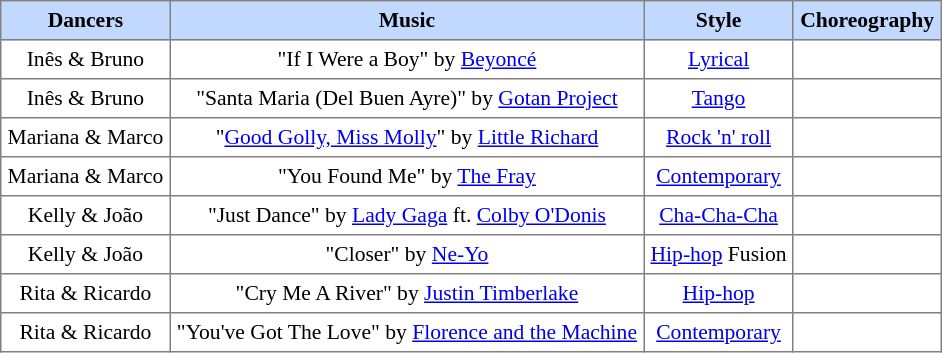<table border="1" cellpadding="4" cellspacing="0" style="text-align:center; font-size:90%; border-collapse:collapse">
<tr style="background:#C1D8FF;">
<th>Dancers</th>
<th>Music</th>
<th>Style</th>
<th>Choreography</th>
</tr>
<tr>
<td>Inês & Bruno</td>
<td>"If I Were a Boy" by <a href='#'>Beyoncé</a></td>
<td><a href='#'>Lyrical</a></td>
<td></td>
</tr>
<tr>
<td>Inês & Bruno</td>
<td>"Santa Maria (Del Buen Ayre)" by <a href='#'>Gotan Project</a></td>
<td><a href='#'>Tango</a></td>
<td></td>
</tr>
<tr>
<td>Mariana & Marco</td>
<td>"<a href='#'>Good Golly, Miss Molly</a>" by <a href='#'>Little Richard</a></td>
<td><a href='#'>Rock 'n' roll</a></td>
<td></td>
</tr>
<tr>
<td>Mariana & Marco</td>
<td>"You Found Me" by <a href='#'>The Fray</a></td>
<td><a href='#'>Contemporary</a></td>
<td></td>
</tr>
<tr>
<td>Kelly & João</td>
<td>"Just Dance" by <a href='#'>Lady Gaga</a> ft. <a href='#'>Colby O'Donis</a></td>
<td><a href='#'>Cha-Cha-Cha</a></td>
<td></td>
</tr>
<tr>
<td>Kelly & João</td>
<td>"Closer" by <a href='#'>Ne-Yo</a></td>
<td><a href='#'>Hip-hop</a> Fusion</td>
<td></td>
</tr>
<tr>
<td>Rita & Ricardo</td>
<td>"Cry Me A River" by <a href='#'>Justin Timberlake</a></td>
<td><a href='#'>Hip-hop</a></td>
<td></td>
</tr>
<tr>
<td>Rita & Ricardo</td>
<td>"You've Got The Love" by <a href='#'>Florence and the Machine</a></td>
<td><a href='#'>Contemporary</a></td>
<td></td>
</tr>
</table>
